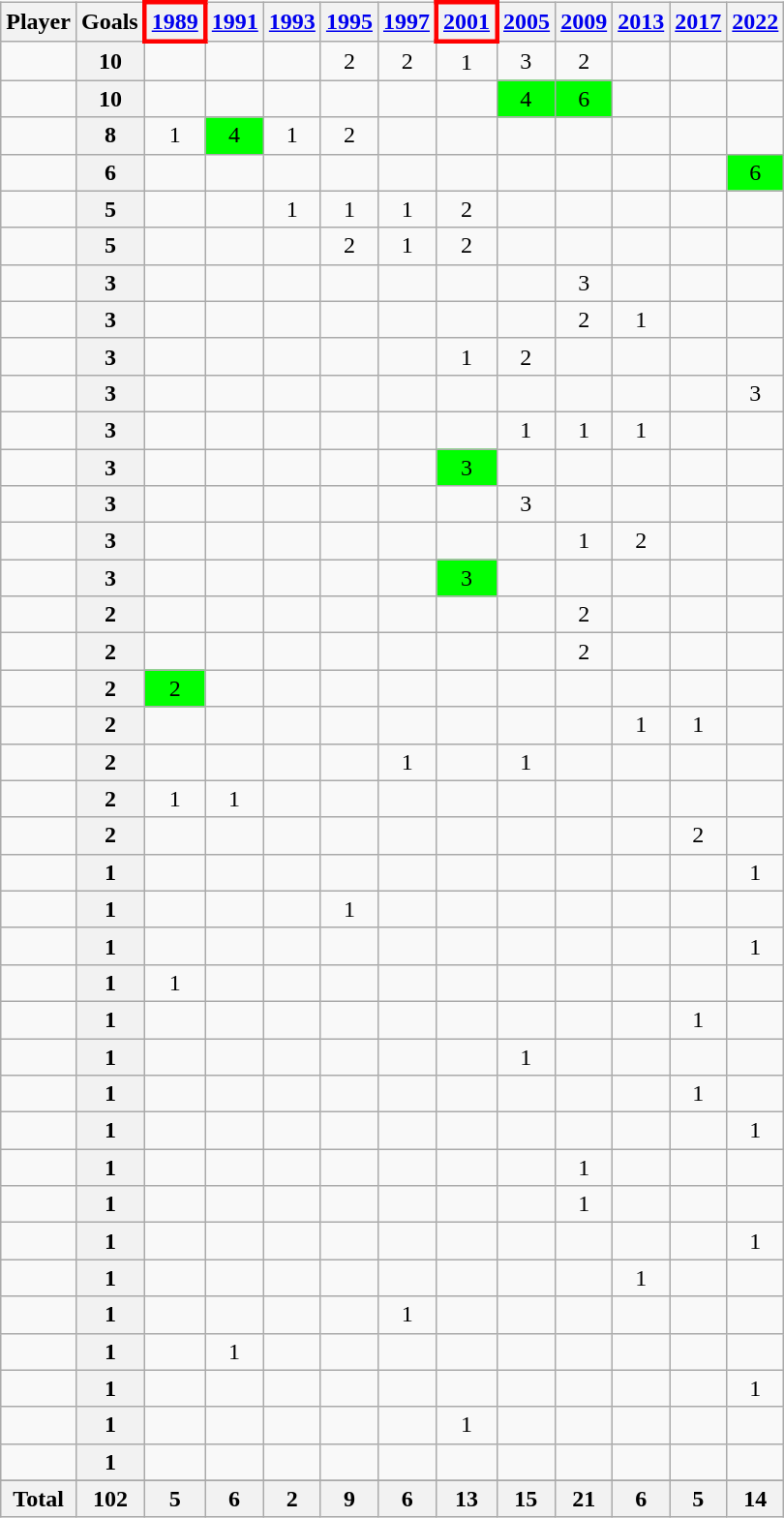<table class="wikitable sortable" style="text-align:center;">
<tr>
<th>Player</th>
<th>Goals</th>
<th style="border:3px solid red"><a href='#'>1989</a></th>
<th><a href='#'>1991</a></th>
<th><a href='#'>1993</a></th>
<th><a href='#'>1995</a></th>
<th><a href='#'>1997</a></th>
<th style="border:3px solid red"><a href='#'>2001</a></th>
<th><a href='#'>2005</a></th>
<th><a href='#'>2009</a></th>
<th><a href='#'>2013</a></th>
<th><a href='#'>2017</a></th>
<th><a href='#'>2022</a></th>
</tr>
<tr>
<td align="left"></td>
<th>10</th>
<td></td>
<td></td>
<td></td>
<td>2</td>
<td>2</td>
<td>1</td>
<td>3</td>
<td>2</td>
<td></td>
<td></td>
<td></td>
</tr>
<tr>
<td align="left"></td>
<th>10</th>
<td></td>
<td></td>
<td></td>
<td></td>
<td></td>
<td></td>
<td style="background:#00FF00">4</td>
<td style="background:#00FF00">6</td>
<td></td>
<td></td>
<td></td>
</tr>
<tr>
<td align="left"></td>
<th>8</th>
<td>1</td>
<td style="background:#00FF00">4</td>
<td>1</td>
<td>2</td>
<td></td>
<td></td>
<td></td>
<td></td>
<td></td>
<td></td>
<td></td>
</tr>
<tr>
<td align="left"></td>
<th>6</th>
<td></td>
<td></td>
<td></td>
<td></td>
<td></td>
<td></td>
<td></td>
<td></td>
<td></td>
<td></td>
<td style="background:#00FF00">6</td>
</tr>
<tr>
<td align="left"></td>
<th>5</th>
<td></td>
<td></td>
<td>1</td>
<td>1</td>
<td>1</td>
<td>2</td>
<td></td>
<td></td>
<td></td>
<td></td>
<td></td>
</tr>
<tr>
<td align="left"></td>
<th>5</th>
<td></td>
<td></td>
<td></td>
<td>2</td>
<td>1</td>
<td>2</td>
<td></td>
<td></td>
<td></td>
<td></td>
<td></td>
</tr>
<tr>
<td align="left"></td>
<th>3</th>
<td></td>
<td></td>
<td></td>
<td></td>
<td></td>
<td></td>
<td></td>
<td>3</td>
<td></td>
<td></td>
<td></td>
</tr>
<tr>
<td align="left"></td>
<th>3</th>
<td></td>
<td></td>
<td></td>
<td></td>
<td></td>
<td></td>
<td></td>
<td>2</td>
<td>1</td>
<td></td>
<td></td>
</tr>
<tr>
<td align="left"></td>
<th>3</th>
<td></td>
<td></td>
<td></td>
<td></td>
<td></td>
<td>1</td>
<td>2</td>
<td></td>
<td></td>
<td></td>
<td></td>
</tr>
<tr>
<td align="left"></td>
<th>3</th>
<td></td>
<td></td>
<td></td>
<td></td>
<td></td>
<td></td>
<td></td>
<td></td>
<td></td>
<td></td>
<td>3</td>
</tr>
<tr>
<td align="left"></td>
<th>3</th>
<td></td>
<td></td>
<td></td>
<td></td>
<td></td>
<td></td>
<td>1</td>
<td>1</td>
<td>1</td>
<td></td>
<td></td>
</tr>
<tr>
<td align="left"></td>
<th>3</th>
<td></td>
<td></td>
<td></td>
<td></td>
<td></td>
<td style="background:#00FF00">3</td>
<td></td>
<td></td>
<td></td>
<td></td>
<td></td>
</tr>
<tr>
<td align="left"></td>
<th>3</th>
<td></td>
<td></td>
<td></td>
<td></td>
<td></td>
<td></td>
<td>3</td>
<td></td>
<td></td>
<td></td>
<td></td>
</tr>
<tr>
<td align="left"></td>
<th>3</th>
<td></td>
<td></td>
<td></td>
<td></td>
<td></td>
<td></td>
<td></td>
<td>1</td>
<td>2</td>
<td></td>
<td></td>
</tr>
<tr>
<td align="left"></td>
<th>3</th>
<td></td>
<td></td>
<td></td>
<td></td>
<td></td>
<td style="background:#00FF00">3</td>
<td></td>
<td></td>
<td></td>
<td></td>
<td></td>
</tr>
<tr>
<td align="left"></td>
<th>2</th>
<td></td>
<td></td>
<td></td>
<td></td>
<td></td>
<td></td>
<td></td>
<td>2</td>
<td></td>
<td></td>
<td></td>
</tr>
<tr>
<td align="left"></td>
<th>2</th>
<td></td>
<td></td>
<td></td>
<td></td>
<td></td>
<td></td>
<td></td>
<td>2</td>
<td></td>
<td></td>
<td></td>
</tr>
<tr>
<td align="left"></td>
<th>2</th>
<td style="background:#00FF00">2</td>
<td></td>
<td></td>
<td></td>
<td></td>
<td></td>
<td></td>
<td></td>
<td></td>
<td></td>
<td></td>
</tr>
<tr>
<td align="left"></td>
<th>2</th>
<td></td>
<td></td>
<td></td>
<td></td>
<td></td>
<td></td>
<td></td>
<td></td>
<td>1</td>
<td>1</td>
<td></td>
</tr>
<tr>
<td align="left"></td>
<th>2</th>
<td></td>
<td></td>
<td></td>
<td></td>
<td>1</td>
<td></td>
<td>1</td>
<td></td>
<td></td>
<td></td>
<td></td>
</tr>
<tr>
<td align="left"></td>
<th>2</th>
<td>1</td>
<td>1</td>
<td></td>
<td></td>
<td></td>
<td></td>
<td></td>
<td></td>
<td></td>
<td></td>
<td></td>
</tr>
<tr>
<td align="left"></td>
<th>2</th>
<td></td>
<td></td>
<td></td>
<td></td>
<td></td>
<td></td>
<td></td>
<td></td>
<td></td>
<td>2</td>
<td></td>
</tr>
<tr>
<td align="left"></td>
<th>1</th>
<td></td>
<td></td>
<td></td>
<td></td>
<td></td>
<td></td>
<td></td>
<td></td>
<td></td>
<td></td>
<td>1</td>
</tr>
<tr>
<td align="left"></td>
<th>1</th>
<td></td>
<td></td>
<td></td>
<td>1</td>
<td></td>
<td></td>
<td></td>
<td></td>
<td></td>
<td></td>
<td></td>
</tr>
<tr>
<td align="left"></td>
<th>1</th>
<td></td>
<td></td>
<td></td>
<td></td>
<td></td>
<td></td>
<td></td>
<td></td>
<td></td>
<td></td>
<td>1</td>
</tr>
<tr>
<td align="left"></td>
<th>1</th>
<td>1</td>
<td></td>
<td></td>
<td></td>
<td></td>
<td></td>
<td></td>
<td></td>
<td></td>
<td></td>
<td></td>
</tr>
<tr>
<td align="left"></td>
<th>1</th>
<td></td>
<td></td>
<td></td>
<td></td>
<td></td>
<td></td>
<td></td>
<td></td>
<td></td>
<td>1</td>
<td></td>
</tr>
<tr>
<td align="left"></td>
<th>1</th>
<td></td>
<td></td>
<td></td>
<td></td>
<td></td>
<td></td>
<td>1</td>
<td></td>
<td></td>
<td></td>
<td></td>
</tr>
<tr>
<td align="left"></td>
<th>1</th>
<td></td>
<td></td>
<td></td>
<td></td>
<td></td>
<td></td>
<td></td>
<td></td>
<td></td>
<td>1</td>
<td></td>
</tr>
<tr>
<td align="left"></td>
<th>1</th>
<td></td>
<td></td>
<td></td>
<td></td>
<td></td>
<td></td>
<td></td>
<td></td>
<td></td>
<td></td>
<td>1</td>
</tr>
<tr>
<td align="left"></td>
<th>1</th>
<td></td>
<td></td>
<td></td>
<td></td>
<td></td>
<td></td>
<td></td>
<td>1</td>
<td></td>
<td></td>
<td></td>
</tr>
<tr>
<td align="left"></td>
<th>1</th>
<td></td>
<td></td>
<td></td>
<td></td>
<td></td>
<td></td>
<td></td>
<td>1</td>
<td></td>
<td></td>
<td></td>
</tr>
<tr>
<td align="left"></td>
<th>1</th>
<td></td>
<td></td>
<td></td>
<td></td>
<td></td>
<td></td>
<td></td>
<td></td>
<td></td>
<td></td>
<td>1</td>
</tr>
<tr>
<td align="left"></td>
<th>1</th>
<td></td>
<td></td>
<td></td>
<td></td>
<td></td>
<td></td>
<td></td>
<td></td>
<td>1</td>
<td></td>
<td></td>
</tr>
<tr>
<td align="left"></td>
<th>1</th>
<td></td>
<td></td>
<td></td>
<td></td>
<td>1</td>
<td></td>
<td></td>
<td></td>
<td></td>
<td></td>
<td></td>
</tr>
<tr>
<td align="left"></td>
<th>1</th>
<td></td>
<td>1</td>
<td></td>
<td></td>
<td></td>
<td></td>
<td></td>
<td></td>
<td></td>
<td></td>
<td></td>
</tr>
<tr>
<td align="left"></td>
<th>1</th>
<td></td>
<td></td>
<td></td>
<td></td>
<td></td>
<td></td>
<td></td>
<td></td>
<td></td>
<td></td>
<td>1</td>
</tr>
<tr>
<td align="left"></td>
<th>1</th>
<td></td>
<td></td>
<td></td>
<td></td>
<td></td>
<td>1</td>
<td></td>
<td></td>
<td></td>
<td></td>
<td></td>
</tr>
<tr>
<td align="left"></td>
<th>1</th>
<td></td>
<td></td>
<td></td>
<td></td>
<td></td>
<td></td>
<td></td>
<td></td>
<td></td>
<td></td>
<td></td>
</tr>
<tr>
</tr>
<tr class="sortbottom">
<th>Total</th>
<th>102</th>
<th>5</th>
<th>6</th>
<th>2</th>
<th>9</th>
<th>6</th>
<th>13</th>
<th>15</th>
<th>21</th>
<th>6</th>
<th>5</th>
<th>14</th>
</tr>
</table>
